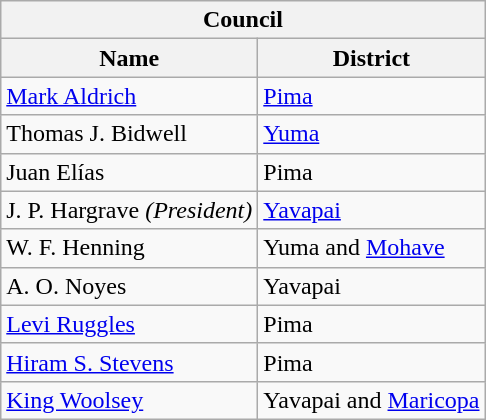<table class="wikitable">
<tr>
<th colspan="2">Council</th>
</tr>
<tr>
<th>Name</th>
<th>District</th>
</tr>
<tr>
<td><a href='#'>Mark Aldrich</a></td>
<td><a href='#'>Pima</a></td>
</tr>
<tr>
<td>Thomas J. Bidwell</td>
<td><a href='#'>Yuma</a></td>
</tr>
<tr>
<td>Juan Elías</td>
<td>Pima</td>
</tr>
<tr>
<td>J. P. Hargrave <em>(President)</em></td>
<td><a href='#'>Yavapai</a></td>
</tr>
<tr>
<td>W. F. Henning</td>
<td>Yuma and <a href='#'>Mohave</a></td>
</tr>
<tr>
<td>A. O. Noyes</td>
<td>Yavapai</td>
</tr>
<tr>
<td><a href='#'>Levi Ruggles</a></td>
<td>Pima</td>
</tr>
<tr>
<td><a href='#'>Hiram S. Stevens</a></td>
<td>Pima</td>
</tr>
<tr>
<td><a href='#'>King Woolsey</a></td>
<td>Yavapai and <a href='#'>Maricopa</a></td>
</tr>
</table>
